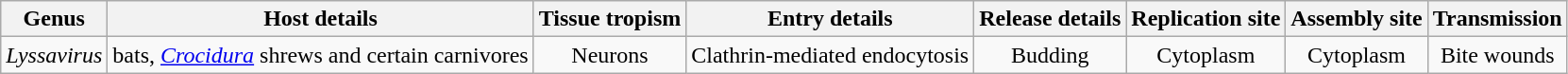<table class="wikitable sortable" style="text-align:center">
<tr>
<th>Genus</th>
<th>Host details</th>
<th>Tissue tropism</th>
<th>Entry details</th>
<th>Release details</th>
<th>Replication site</th>
<th>Assembly site</th>
<th>Transmission</th>
</tr>
<tr>
<td><em>Lyssavirus</em></td>
<td>bats, <em><a href='#'>Crocidura</a></em> shrews and certain carnivores</td>
<td>Neurons</td>
<td>Clathrin-mediated endocytosis</td>
<td>Budding</td>
<td>Cytoplasm</td>
<td>Cytoplasm</td>
<td>Bite wounds</td>
</tr>
</table>
